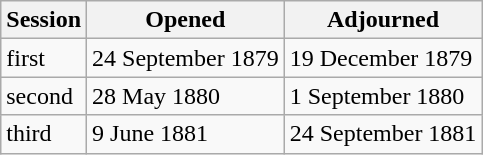<table class="wikitable">
<tr>
<th>Session</th>
<th>Opened</th>
<th>Adjourned</th>
</tr>
<tr>
<td>first</td>
<td>24 September 1879</td>
<td>19 December 1879</td>
</tr>
<tr>
<td>second</td>
<td>28 May 1880</td>
<td>1 September 1880</td>
</tr>
<tr>
<td>third</td>
<td>9 June 1881</td>
<td>24 September 1881</td>
</tr>
</table>
